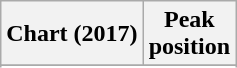<table class="wikitable sortable plainrowheaders" style="text-align:center">
<tr>
<th scope="col">Chart (2017)</th>
<th scope="col">Peak<br> position</th>
</tr>
<tr>
</tr>
<tr>
</tr>
<tr>
</tr>
<tr>
</tr>
</table>
